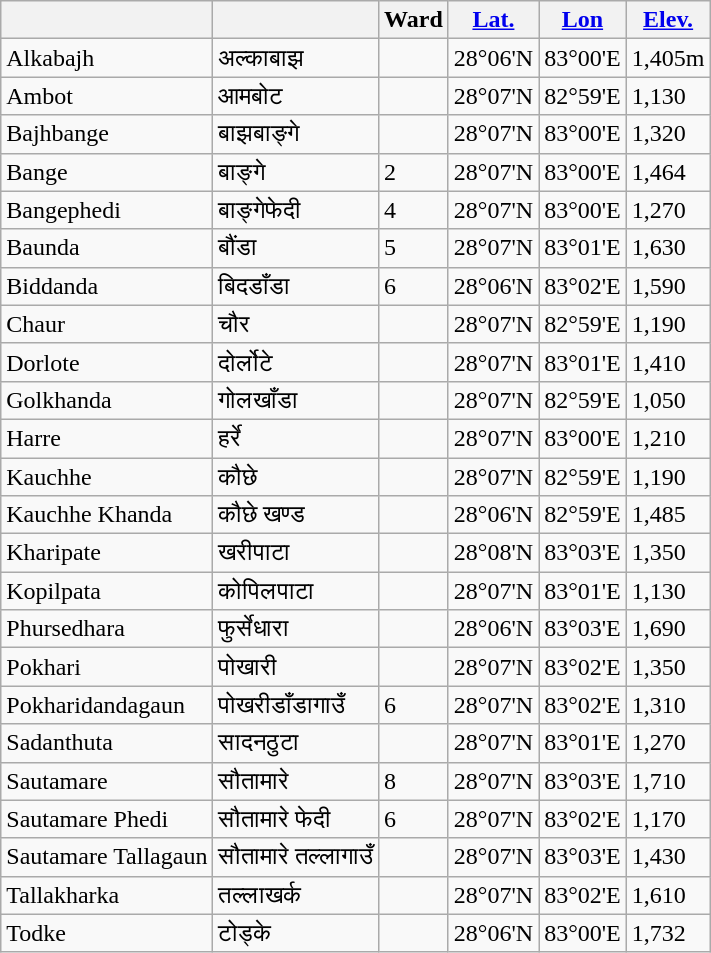<table class="wikitable">
<tr>
<th></th>
<th></th>
<th>Ward</th>
<th><a href='#'>Lat.</a></th>
<th><a href='#'>Lon</a></th>
<th><a href='#'>Elev.</a></th>
</tr>
<tr>
<td>Alkabajh</td>
<td>अल्काबाझ</td>
<td></td>
<td>28°06'N</td>
<td>83°00'E</td>
<td>1,405m</td>
</tr>
<tr>
<td>Ambot</td>
<td>आमबोट</td>
<td></td>
<td>28°07'N</td>
<td>82°59'E</td>
<td>1,130</td>
</tr>
<tr>
<td>Bajhbange</td>
<td>बाझबाङ्गे</td>
<td></td>
<td>28°07'N</td>
<td>83°00'E</td>
<td>1,320</td>
</tr>
<tr>
<td>Bange</td>
<td>बाङ्गे</td>
<td>2</td>
<td>28°07'N</td>
<td>83°00'E</td>
<td>1,464</td>
</tr>
<tr>
<td>Bangephedi</td>
<td>बाङ्गेफेदी</td>
<td>4</td>
<td>28°07'N</td>
<td>83°00'E</td>
<td>1,270</td>
</tr>
<tr>
<td>Baunda</td>
<td>बौंडा</td>
<td>5</td>
<td>28°07'N</td>
<td>83°01'E</td>
<td>1,630</td>
</tr>
<tr>
<td>Biddanda</td>
<td>बिदडाँडा</td>
<td>6</td>
<td>28°06'N</td>
<td>83°02'E</td>
<td>1,590</td>
</tr>
<tr>
<td>Chaur</td>
<td>चौर</td>
<td></td>
<td>28°07'N</td>
<td>82°59'E</td>
<td>1,190</td>
</tr>
<tr>
<td>Dorlote</td>
<td>दोर्लोटे</td>
<td></td>
<td>28°07'N</td>
<td>83°01'E</td>
<td>1,410</td>
</tr>
<tr>
<td>Golkhanda</td>
<td>गोलखाँडा</td>
<td></td>
<td>28°07'N</td>
<td>82°59'E</td>
<td>1,050</td>
</tr>
<tr>
<td>Harre</td>
<td>हर्रे</td>
<td></td>
<td>28°07'N</td>
<td>83°00'E</td>
<td>1,210</td>
</tr>
<tr>
<td>Kauchhe</td>
<td>कौछे</td>
<td></td>
<td>28°07'N</td>
<td>82°59'E</td>
<td>1,190</td>
</tr>
<tr>
<td>Kauchhe Khanda</td>
<td>कौछे खण्ड</td>
<td></td>
<td>28°06'N</td>
<td>82°59'E</td>
<td>1,485</td>
</tr>
<tr>
<td>Kharipate</td>
<td>खरीपाटा</td>
<td></td>
<td>28°08'N</td>
<td>83°03'E</td>
<td>1,350</td>
</tr>
<tr>
<td>Kopilpata</td>
<td>कोपिलपाटा</td>
<td></td>
<td>28°07'N</td>
<td>83°01'E</td>
<td>1,130</td>
</tr>
<tr>
<td>Phursedhara</td>
<td>फुर्सेधारा</td>
<td></td>
<td>28°06'N</td>
<td>83°03'E</td>
<td>1,690</td>
</tr>
<tr>
<td>Pokhari</td>
<td>पोखारी</td>
<td></td>
<td>28°07'N</td>
<td>83°02'E</td>
<td>1,350</td>
</tr>
<tr>
<td>Pokharidandagaun</td>
<td>पोखरीडाँडागाउँ</td>
<td>6</td>
<td>28°07'N</td>
<td>83°02'E</td>
<td>1,310</td>
</tr>
<tr>
<td>Sadanthuta</td>
<td>सादनठुटा</td>
<td></td>
<td>28°07'N</td>
<td>83°01'E</td>
<td>1,270</td>
</tr>
<tr>
<td>Sautamare</td>
<td>सौतामारे</td>
<td>8</td>
<td>28°07'N</td>
<td>83°03'E</td>
<td>1,710</td>
</tr>
<tr>
<td>Sautamare Phedi</td>
<td>सौतामारे फेदी</td>
<td>6</td>
<td>28°07'N</td>
<td>83°02'E</td>
<td>1,170</td>
</tr>
<tr>
<td>Sautamare Tallagaun</td>
<td>सौतामारे तल्लागाउँ</td>
<td></td>
<td>28°07'N</td>
<td>83°03'E</td>
<td>1,430</td>
</tr>
<tr>
<td>Tallakharka</td>
<td>तल्लाखर्क</td>
<td></td>
<td>28°07'N</td>
<td>83°02'E</td>
<td>1,610</td>
</tr>
<tr>
<td>Todke</td>
<td>टोड्के</td>
<td></td>
<td>28°06'N</td>
<td>83°00'E</td>
<td>1,732</td>
</tr>
</table>
